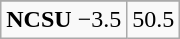<table class="wikitable">
<tr align="center">
</tr>
<tr align="center">
<td><strong>NCSU</strong> −3.5</td>
<td>50.5</td>
</tr>
</table>
